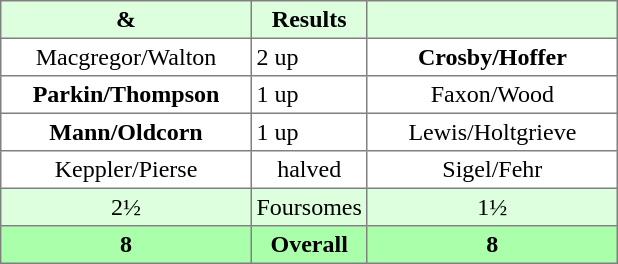<table border="1" cellpadding="3" style="border-collapse:collapse; text-align:center;">
<tr style="background:#ddffdd;">
<th width=160> & </th>
<th>Results</th>
<th width=160></th>
</tr>
<tr>
<td>Macgregor/Walton</td>
<td align=left> 2 up</td>
<td><strong>Crosby/Hoffer</strong></td>
</tr>
<tr>
<td><strong>Parkin/Thompson</strong></td>
<td align=left> 1 up</td>
<td>Faxon/Wood</td>
</tr>
<tr>
<td><strong>Mann/Oldcorn</strong></td>
<td align=left> 1 up</td>
<td>Lewis/Holtgrieve</td>
</tr>
<tr>
<td>Keppler/Pierse</td>
<td>halved</td>
<td>Sigel/Fehr</td>
</tr>
<tr style="background:#ddffdd;">
<td>2½</td>
<td>Foursomes</td>
<td>1½</td>
</tr>
<tr style="background:#aaffaa;">
<th>8</th>
<th>Overall</th>
<th>8</th>
</tr>
</table>
